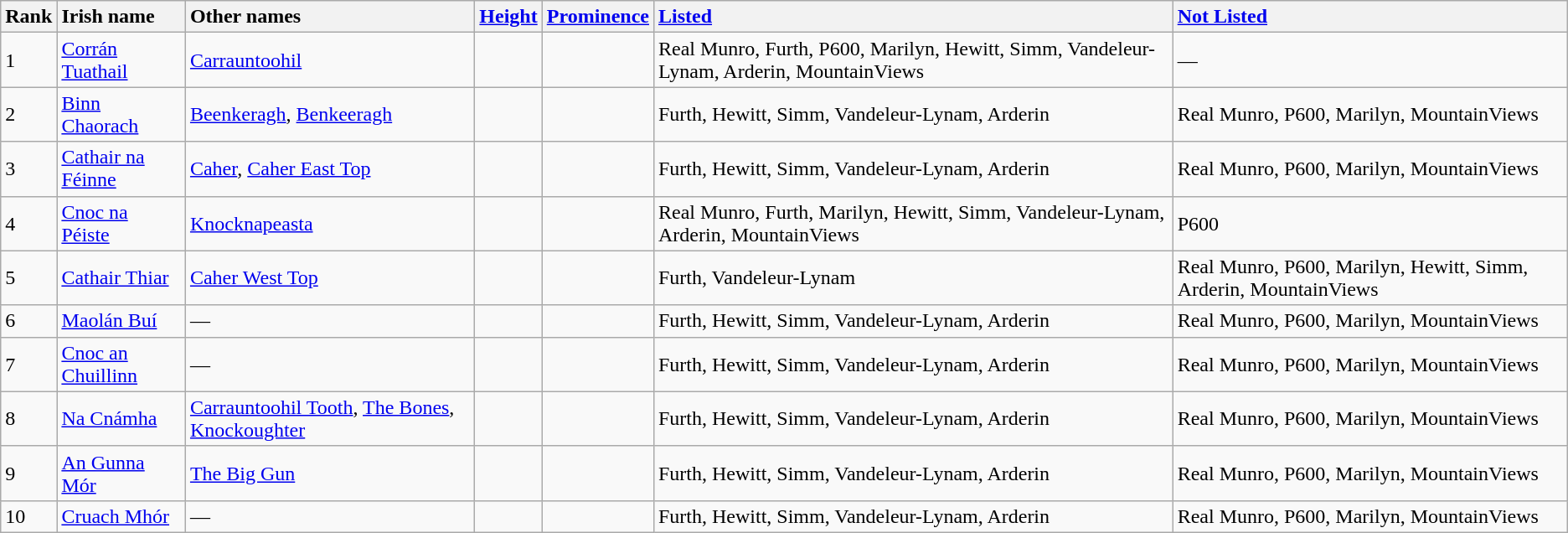<table class="wikitable sortable" style="text-align:left">
<tr>
<th style="text-align:left">Rank</th>
<th style="text-align:left">Irish name</th>
<th style="text-align:left">Other names</th>
<th style="text-align:left"><a href='#'>Height</a></th>
<th style="text-align:left"><a href='#'>Prominence</a></th>
<th style="text-align:left"><a href='#'>Listed</a></th>
<th style="text-align:left"><a href='#'>Not Listed</a></th>
</tr>
<tr>
<td>1</td>
<td><a href='#'>Corrán Tuathail</a></td>
<td><a href='#'>Carrauntoohil</a></td>
<td></td>
<td></td>
<td>Real Munro, Furth, P600, Marilyn, Hewitt, Simm, Vandeleur-Lynam, Arderin, MountainViews</td>
<td>—</td>
</tr>
<tr>
<td>2</td>
<td><a href='#'>Binn Chaorach</a></td>
<td><a href='#'>Beenkeragh</a>, <a href='#'>Benkeeragh</a></td>
<td></td>
<td></td>
<td>Furth, Hewitt, Simm, Vandeleur-Lynam, Arderin</td>
<td>Real Munro, P600, Marilyn, MountainViews</td>
</tr>
<tr>
<td>3</td>
<td><a href='#'>Cathair na Féinne</a></td>
<td><a href='#'>Caher</a>, <a href='#'>Caher East Top</a></td>
<td></td>
<td></td>
<td>Furth, Hewitt, Simm, Vandeleur-Lynam, Arderin</td>
<td>Real Munro, P600, Marilyn, MountainViews</td>
</tr>
<tr>
<td>4</td>
<td><a href='#'>Cnoc na Péiste</a></td>
<td><a href='#'>Knocknapeasta</a></td>
<td></td>
<td></td>
<td>Real Munro, Furth, Marilyn, Hewitt, Simm, Vandeleur-Lynam, Arderin, MountainViews</td>
<td>P600</td>
</tr>
<tr>
<td>5</td>
<td><a href='#'>Cathair Thiar</a></td>
<td><a href='#'>Caher West Top</a></td>
<td></td>
<td></td>
<td>Furth, Vandeleur-Lynam</td>
<td>Real Munro, P600, Marilyn, Hewitt, Simm, Arderin, MountainViews</td>
</tr>
<tr>
<td>6</td>
<td><a href='#'>Maolán Buí</a></td>
<td>—</td>
<td></td>
<td></td>
<td>Furth, Hewitt, Simm, Vandeleur-Lynam, Arderin</td>
<td>Real Munro, P600, Marilyn, MountainViews</td>
</tr>
<tr>
<td>7</td>
<td><a href='#'>Cnoc an Chuillinn</a></td>
<td>—</td>
<td></td>
<td></td>
<td>Furth, Hewitt, Simm, Vandeleur-Lynam, Arderin</td>
<td>Real Munro, P600, Marilyn, MountainViews</td>
</tr>
<tr>
<td>8</td>
<td><a href='#'>Na Cnámha</a></td>
<td><a href='#'>Carrauntoohil Tooth</a>, <a href='#'>The Bones</a>, <a href='#'>Knockoughter</a></td>
<td></td>
<td></td>
<td>Furth, Hewitt, Simm, Vandeleur-Lynam, Arderin</td>
<td>Real Munro, P600, Marilyn, MountainViews</td>
</tr>
<tr>
<td>9</td>
<td><a href='#'>An Gunna Mór</a></td>
<td><a href='#'>The Big Gun</a></td>
<td></td>
<td></td>
<td>Furth, Hewitt, Simm, Vandeleur-Lynam, Arderin</td>
<td>Real Munro, P600, Marilyn, MountainViews</td>
</tr>
<tr>
<td>10</td>
<td><a href='#'>Cruach Mhór</a></td>
<td>—</td>
<td></td>
<td></td>
<td>Furth, Hewitt, Simm, Vandeleur-Lynam, Arderin</td>
<td>Real Munro, P600, Marilyn, MountainViews</td>
</tr>
</table>
